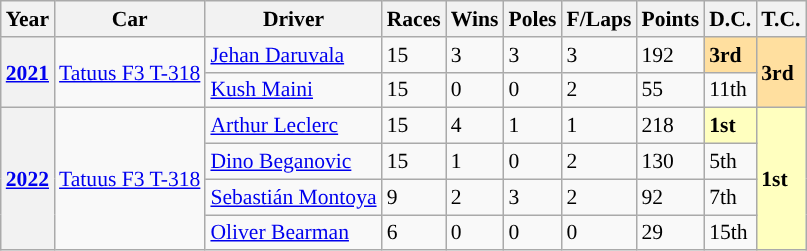<table class="wikitable" style="font-size: 90%;">
<tr>
<th>Year</th>
<th>Car</th>
<th>Driver</th>
<th>Races</th>
<th>Wins</th>
<th>Poles</th>
<th>F/Laps</th>
<th>Points</th>
<th>D.C.</th>
<th>T.C.</th>
</tr>
<tr>
<th rowspan="2"><a href='#'>2021</a></th>
<td rowspan="2"><a href='#'>Tatuus F3 T-318</a></td>
<td> <a href='#'>Jehan Daruvala</a></td>
<td>15</td>
<td>3</td>
<td>3</td>
<td>3</td>
<td>192</td>
<td style="background:#FFDF9F;"><strong>3rd</strong></td>
<td rowspan="2" style="background:#FFDF9F;"><strong>3rd</strong></td>
</tr>
<tr>
<td> <a href='#'>Kush Maini</a></td>
<td>15</td>
<td>0</td>
<td>0</td>
<td>2</td>
<td>55</td>
<td>11th</td>
</tr>
<tr>
<th rowspan="4"><a href='#'>2022</a></th>
<td rowspan="4"><a href='#'>Tatuus F3 T-318</a></td>
<td> <a href='#'>Arthur Leclerc</a></td>
<td>15</td>
<td>4</td>
<td>1</td>
<td>1</td>
<td>218</td>
<td style="background:#FFFFBF;"><strong>1st</strong></td>
<td rowspan="4" style="background:#FFFFBF;"><strong>1st</strong></td>
</tr>
<tr>
<td> <a href='#'>Dino Beganovic</a></td>
<td>15</td>
<td>1</td>
<td>0</td>
<td>2</td>
<td>130</td>
<td>5th</td>
</tr>
<tr>
<td> <a href='#'>Sebastián Montoya</a></td>
<td>9</td>
<td>2</td>
<td>3</td>
<td>2</td>
<td>92</td>
<td>7th</td>
</tr>
<tr>
<td> <a href='#'>Oliver Bearman</a></td>
<td>6</td>
<td>0</td>
<td>0</td>
<td>0</td>
<td>29</td>
<td>15th</td>
</tr>
</table>
